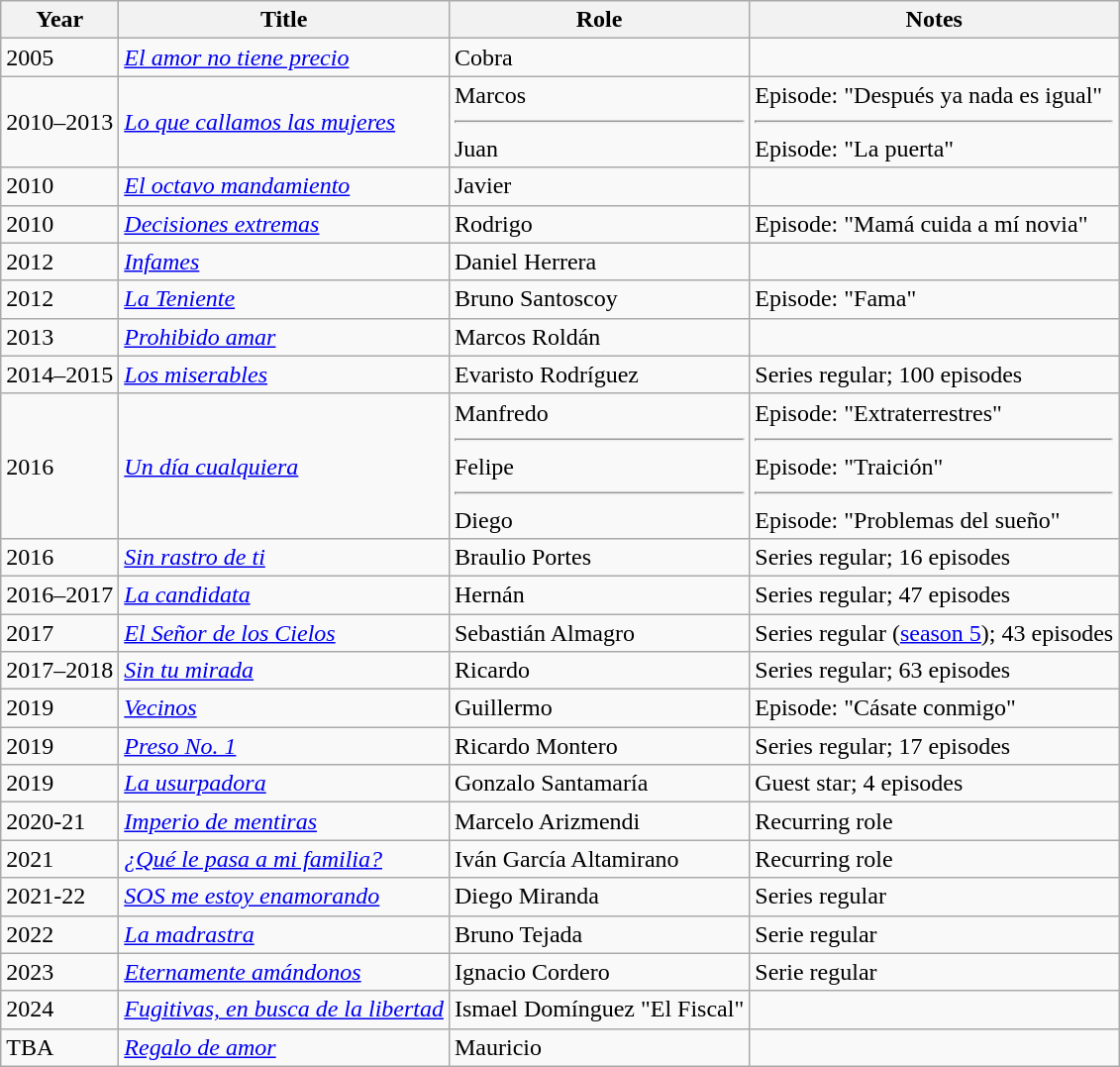<table class="wikitable sortable">
<tr>
<th>Year</th>
<th>Title</th>
<th>Role</th>
<th>Notes</th>
</tr>
<tr>
<td>2005</td>
<td><em><a href='#'>El amor no tiene precio</a></em></td>
<td>Cobra</td>
<td></td>
</tr>
<tr>
<td>2010–2013</td>
<td><em><a href='#'>Lo que callamos las mujeres</a></em></td>
<td>Marcos<hr>Juan</td>
<td>Episode: "Después ya nada es igual"<hr>Episode: "La puerta"</td>
</tr>
<tr>
<td>2010</td>
<td><em><a href='#'>El octavo mandamiento</a></em></td>
<td>Javier</td>
<td></td>
</tr>
<tr>
<td>2010</td>
<td><em><a href='#'>Decisiones extremas</a></em></td>
<td>Rodrigo</td>
<td>Episode: "Mamá cuida a mí novia"</td>
</tr>
<tr>
<td>2012</td>
<td><em><a href='#'>Infames</a></em></td>
<td>Daniel Herrera</td>
<td></td>
</tr>
<tr>
<td>2012</td>
<td><em><a href='#'>La Teniente</a></em></td>
<td>Bruno Santoscoy</td>
<td>Episode: "Fama"</td>
</tr>
<tr>
<td>2013</td>
<td><em><a href='#'>Prohibido amar</a></em></td>
<td>Marcos Roldán</td>
<td></td>
</tr>
<tr>
<td>2014–2015</td>
<td><em><a href='#'>Los miserables</a></em></td>
<td>Evaristo Rodríguez</td>
<td>Series regular; 100 episodes</td>
</tr>
<tr>
<td>2016</td>
<td><em><a href='#'>Un día cualquiera</a></em></td>
<td>Manfredo<hr>Felipe<hr>Diego</td>
<td>Episode: "Extraterrestres"<hr>Episode: "Traición"<hr>Episode: "Problemas del sueño"</td>
</tr>
<tr>
<td>2016</td>
<td><em><a href='#'>Sin rastro de ti</a></em></td>
<td>Braulio Portes</td>
<td>Series regular; 16 episodes</td>
</tr>
<tr>
<td>2016–2017</td>
<td><em><a href='#'>La candidata</a></em></td>
<td>Hernán</td>
<td>Series regular; 47 episodes</td>
</tr>
<tr>
<td>2017</td>
<td><em><a href='#'>El Señor de los Cielos</a></em></td>
<td>Sebastián Almagro</td>
<td>Series regular (<a href='#'>season 5</a>); 43 episodes</td>
</tr>
<tr>
<td>2017–2018</td>
<td><em><a href='#'>Sin tu mirada</a></em></td>
<td>Ricardo</td>
<td>Series regular; 63 episodes</td>
</tr>
<tr>
<td>2019</td>
<td><em><a href='#'>Vecinos</a></em></td>
<td>Guillermo</td>
<td>Episode: "Cásate conmigo"</td>
</tr>
<tr>
<td>2019</td>
<td><em><a href='#'>Preso No. 1</a></em></td>
<td>Ricardo Montero</td>
<td>Series regular; 17 episodes</td>
</tr>
<tr>
<td>2019</td>
<td><em><a href='#'>La usurpadora</a></em></td>
<td>Gonzalo Santamaría</td>
<td>Guest star; 4 episodes</td>
</tr>
<tr>
<td>2020-21</td>
<td><em><a href='#'>Imperio de mentiras</a></em></td>
<td>Marcelo Arizmendi</td>
<td>Recurring role</td>
</tr>
<tr>
<td>2021</td>
<td><em><a href='#'>¿Qué le pasa a mi familia?</a></em></td>
<td>Iván García Altamirano</td>
<td>Recurring role</td>
</tr>
<tr>
<td>2021-22</td>
<td><em><a href='#'>SOS me estoy enamorando</a></em></td>
<td>Diego Miranda</td>
<td>Series regular</td>
</tr>
<tr>
<td>2022</td>
<td><em><a href='#'>La madrastra</a></em></td>
<td>Bruno Tejada</td>
<td>Serie regular</td>
</tr>
<tr>
<td>2023</td>
<td><em><a href='#'>Eternamente amándonos</a></em></td>
<td>Ignacio Cordero</td>
<td>Serie regular</td>
</tr>
<tr>
<td>2024</td>
<td><em><a href='#'>Fugitivas, en busca de la libertad</a></em></td>
<td>Ismael Domínguez "El Fiscal"</td>
<td></td>
</tr>
<tr>
<td>TBA</td>
<td><em><a href='#'>Regalo de amor</a></em></td>
<td>Mauricio</td>
<td></td>
</tr>
</table>
